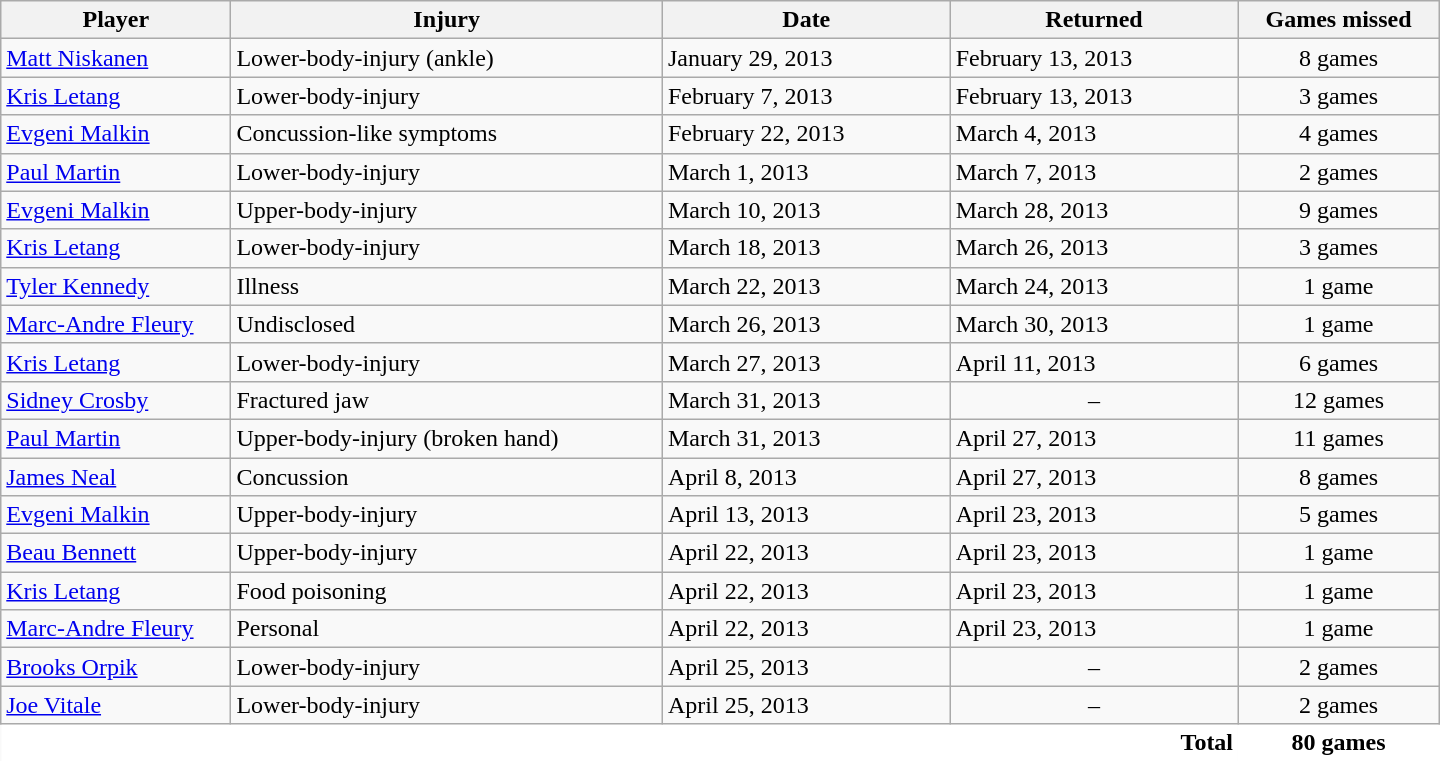<table class="wikitable" style="width:60em; border:0;">
<tr>
<th width=16%>Player</th>
<th width=30%>Injury</th>
<th width=20%>Date</th>
<th width=20%>Returned</th>
<th width=14%>Games missed</th>
</tr>
<tr>
<td><a href='#'>Matt Niskanen</a></td>
<td>Lower-body-injury (ankle)</td>
<td>January 29, 2013</td>
<td>February 13, 2013</td>
<td align=center>8 games</td>
</tr>
<tr>
<td><a href='#'>Kris Letang</a></td>
<td>Lower-body-injury</td>
<td>February 7, 2013</td>
<td>February 13, 2013</td>
<td align=center>3 games</td>
</tr>
<tr>
<td><a href='#'>Evgeni Malkin</a></td>
<td>Concussion-like symptoms</td>
<td>February 22, 2013</td>
<td>March 4, 2013</td>
<td align=center>4 games</td>
</tr>
<tr>
<td><a href='#'>Paul Martin</a></td>
<td>Lower-body-injury</td>
<td>March 1, 2013</td>
<td>March 7, 2013</td>
<td align=center>2 games</td>
</tr>
<tr>
<td><a href='#'>Evgeni Malkin</a></td>
<td>Upper-body-injury</td>
<td>March 10, 2013</td>
<td>March 28, 2013</td>
<td align=center>9 games</td>
</tr>
<tr>
<td><a href='#'>Kris Letang</a></td>
<td>Lower-body-injury</td>
<td>March 18, 2013</td>
<td>March 26, 2013</td>
<td align=center>3 games</td>
</tr>
<tr>
<td><a href='#'>Tyler Kennedy</a></td>
<td>Illness</td>
<td>March 22, 2013</td>
<td>March 24, 2013</td>
<td align=center>1 game</td>
</tr>
<tr>
<td><a href='#'>Marc-Andre Fleury</a></td>
<td>Undisclosed</td>
<td>March 26, 2013</td>
<td>March 30, 2013</td>
<td align=center>1 game</td>
</tr>
<tr>
<td><a href='#'>Kris Letang</a></td>
<td>Lower-body-injury</td>
<td>March 27, 2013</td>
<td>April 11, 2013</td>
<td align=center>6 games</td>
</tr>
<tr>
<td><a href='#'>Sidney Crosby</a></td>
<td>Fractured jaw</td>
<td>March 31, 2013</td>
<td align=center>–</td>
<td align=center>12 games</td>
</tr>
<tr>
<td><a href='#'>Paul Martin</a></td>
<td>Upper-body-injury (broken hand)</td>
<td>March 31, 2013</td>
<td>April 27, 2013</td>
<td align=center>11 games</td>
</tr>
<tr>
<td><a href='#'>James Neal</a></td>
<td>Concussion</td>
<td>April 8, 2013</td>
<td>April 27, 2013</td>
<td align=center>8 games</td>
</tr>
<tr>
<td><a href='#'>Evgeni Malkin</a></td>
<td>Upper-body-injury</td>
<td>April 13, 2013</td>
<td>April 23, 2013</td>
<td align=center>5 games</td>
</tr>
<tr>
<td><a href='#'>Beau Bennett</a></td>
<td>Upper-body-injury</td>
<td>April 22, 2013</td>
<td>April 23, 2013</td>
<td align=center>1 game</td>
</tr>
<tr>
<td><a href='#'>Kris Letang</a></td>
<td>Food poisoning</td>
<td>April 22, 2013</td>
<td>April 23, 2013</td>
<td align=center>1 game</td>
</tr>
<tr>
<td><a href='#'>Marc-Andre Fleury</a></td>
<td>Personal</td>
<td>April 22, 2013</td>
<td>April 23, 2013</td>
<td align=center>1 game</td>
</tr>
<tr>
<td><a href='#'>Brooks Orpik</a></td>
<td>Lower-body-injury</td>
<td>April 25, 2013</td>
<td align=center>–</td>
<td align=center>2 games</td>
</tr>
<tr>
<td><a href='#'>Joe Vitale</a></td>
<td>Lower-body-injury</td>
<td>April 25, 2013</td>
<td align=center>–</td>
<td align=center>2 games</td>
</tr>
<tr style="background:#FFF; font-weight:bold;" class=sortbottom>
<td colspan=4 style="text-align:right; border:0;">Total</td>
<td style="text-align:center; border:0;">80 games</td>
</tr>
</table>
